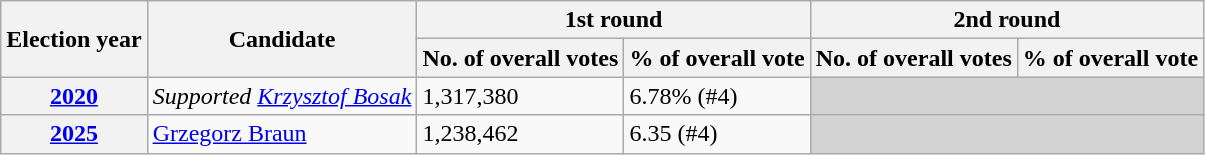<table class="wikitable">
<tr>
<th rowspan=2>Election year</th>
<th rowspan=2>Candidate</th>
<th colspan=2>1st round</th>
<th colspan=2>2nd round</th>
</tr>
<tr>
<th>No. of overall votes</th>
<th>% of overall vote</th>
<th>No. of overall votes</th>
<th>% of overall vote</th>
</tr>
<tr>
<th><a href='#'>2020</a></th>
<td><em>Supported <a href='#'>Krzysztof Bosak</a></em></td>
<td>1,317,380</td>
<td>6.78% (#4)</td>
<td colspan="2" style="background:lightgrey;"></td>
</tr>
<tr>
<th><a href='#'>2025</a></th>
<td><a href='#'>Grzegorz Braun</a></td>
<td>1,238,462</td>
<td>6.35 (#4)</td>
<td colspan="2" style="background:lightgrey;"></td>
</tr>
</table>
